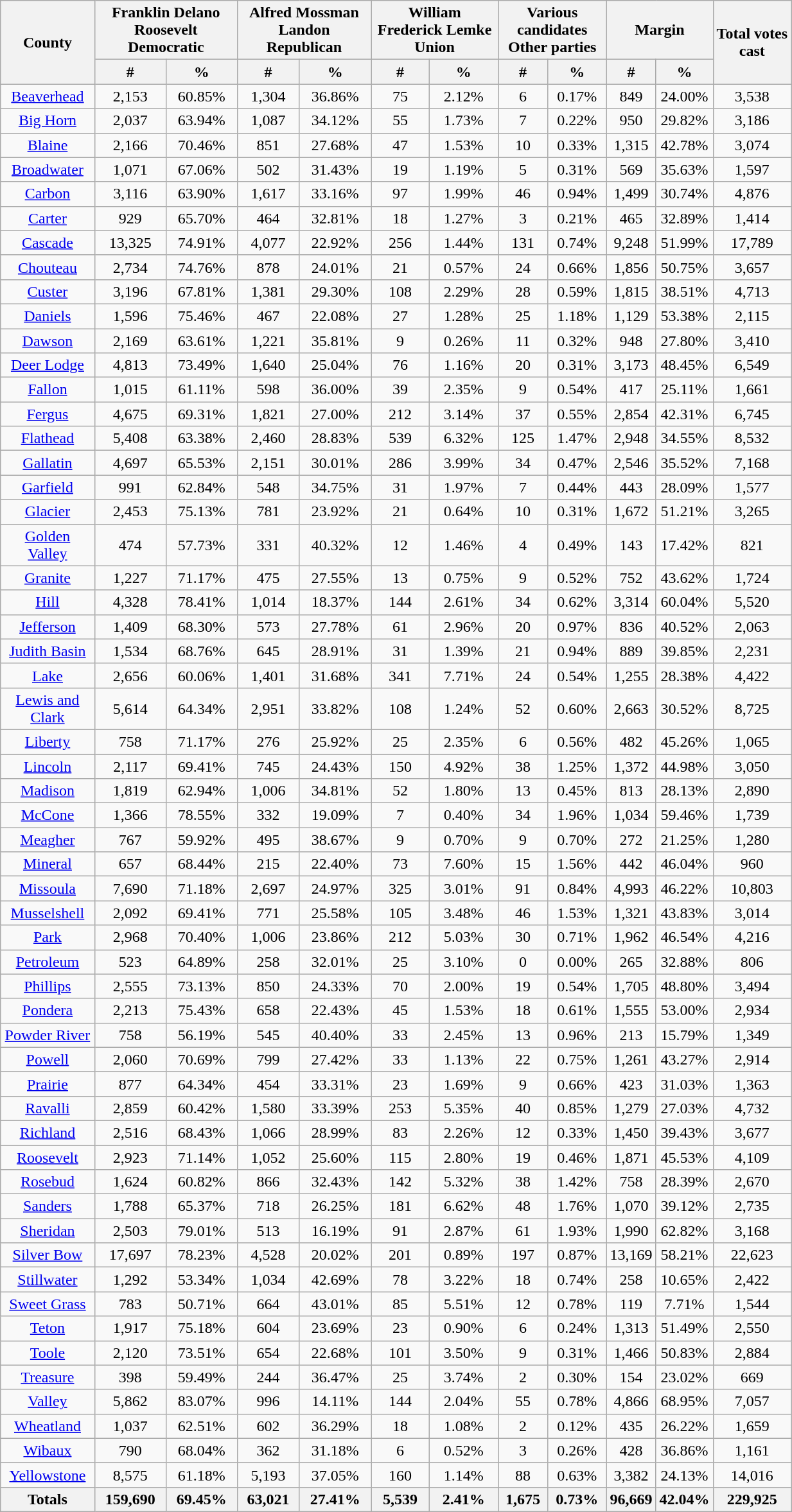<table width="65%"  class="wikitable sortable" style="text-align:center">
<tr>
<th colspan="1" rowspan="2">County</th>
<th style="text-align:center;" colspan="2">Franklin Delano Roosevelt<br>Democratic</th>
<th style="text-align:center;" colspan="2">Alfred Mossman Landon<br>Republican</th>
<th style="text-align:center;" colspan="2">William Frederick Lemke<br>Union</th>
<th style="text-align:center;" colspan="2">Various candidates<br>Other parties</th>
<th style="text-align:center;" colspan="2">Margin</th>
<th colspan="1" rowspan="2" style="text-align:center;">Total votes cast</th>
</tr>
<tr>
<th style="text-align:center;" data-sort-type="number">#</th>
<th style="text-align:center;" data-sort-type="number">%</th>
<th style="text-align:center;" data-sort-type="number">#</th>
<th style="text-align:center;" data-sort-type="number">%</th>
<th style="text-align:center;" data-sort-type="number">#</th>
<th style="text-align:center;" data-sort-type="number">%</th>
<th style="text-align:center;" data-sort-type="number">#</th>
<th style="text-align:center;" data-sort-type="number">%</th>
<th style="text-align:center;" data-sort-type="number">#</th>
<th style="text-align:center;" data-sort-type="number">%</th>
</tr>
<tr style="text-align:center;">
<td><a href='#'>Beaverhead</a></td>
<td>2,153</td>
<td>60.85%</td>
<td>1,304</td>
<td>36.86%</td>
<td>75</td>
<td>2.12%</td>
<td>6</td>
<td>0.17%</td>
<td>849</td>
<td>24.00%</td>
<td>3,538</td>
</tr>
<tr style="text-align:center;">
<td><a href='#'>Big Horn</a></td>
<td>2,037</td>
<td>63.94%</td>
<td>1,087</td>
<td>34.12%</td>
<td>55</td>
<td>1.73%</td>
<td>7</td>
<td>0.22%</td>
<td>950</td>
<td>29.82%</td>
<td>3,186</td>
</tr>
<tr style="text-align:center;">
<td><a href='#'>Blaine</a></td>
<td>2,166</td>
<td>70.46%</td>
<td>851</td>
<td>27.68%</td>
<td>47</td>
<td>1.53%</td>
<td>10</td>
<td>0.33%</td>
<td>1,315</td>
<td>42.78%</td>
<td>3,074</td>
</tr>
<tr style="text-align:center;">
<td><a href='#'>Broadwater</a></td>
<td>1,071</td>
<td>67.06%</td>
<td>502</td>
<td>31.43%</td>
<td>19</td>
<td>1.19%</td>
<td>5</td>
<td>0.31%</td>
<td>569</td>
<td>35.63%</td>
<td>1,597</td>
</tr>
<tr style="text-align:center;">
<td><a href='#'>Carbon</a></td>
<td>3,116</td>
<td>63.90%</td>
<td>1,617</td>
<td>33.16%</td>
<td>97</td>
<td>1.99%</td>
<td>46</td>
<td>0.94%</td>
<td>1,499</td>
<td>30.74%</td>
<td>4,876</td>
</tr>
<tr style="text-align:center;">
<td><a href='#'>Carter</a></td>
<td>929</td>
<td>65.70%</td>
<td>464</td>
<td>32.81%</td>
<td>18</td>
<td>1.27%</td>
<td>3</td>
<td>0.21%</td>
<td>465</td>
<td>32.89%</td>
<td>1,414</td>
</tr>
<tr style="text-align:center;">
<td><a href='#'>Cascade</a></td>
<td>13,325</td>
<td>74.91%</td>
<td>4,077</td>
<td>22.92%</td>
<td>256</td>
<td>1.44%</td>
<td>131</td>
<td>0.74%</td>
<td>9,248</td>
<td>51.99%</td>
<td>17,789</td>
</tr>
<tr style="text-align:center;">
<td><a href='#'>Chouteau</a></td>
<td>2,734</td>
<td>74.76%</td>
<td>878</td>
<td>24.01%</td>
<td>21</td>
<td>0.57%</td>
<td>24</td>
<td>0.66%</td>
<td>1,856</td>
<td>50.75%</td>
<td>3,657</td>
</tr>
<tr style="text-align:center;">
<td><a href='#'>Custer</a></td>
<td>3,196</td>
<td>67.81%</td>
<td>1,381</td>
<td>29.30%</td>
<td>108</td>
<td>2.29%</td>
<td>28</td>
<td>0.59%</td>
<td>1,815</td>
<td>38.51%</td>
<td>4,713</td>
</tr>
<tr style="text-align:center;">
<td><a href='#'>Daniels</a></td>
<td>1,596</td>
<td>75.46%</td>
<td>467</td>
<td>22.08%</td>
<td>27</td>
<td>1.28%</td>
<td>25</td>
<td>1.18%</td>
<td>1,129</td>
<td>53.38%</td>
<td>2,115</td>
</tr>
<tr style="text-align:center;">
<td><a href='#'>Dawson</a></td>
<td>2,169</td>
<td>63.61%</td>
<td>1,221</td>
<td>35.81%</td>
<td>9</td>
<td>0.26%</td>
<td>11</td>
<td>0.32%</td>
<td>948</td>
<td>27.80%</td>
<td>3,410</td>
</tr>
<tr style="text-align:center;">
<td><a href='#'>Deer Lodge</a></td>
<td>4,813</td>
<td>73.49%</td>
<td>1,640</td>
<td>25.04%</td>
<td>76</td>
<td>1.16%</td>
<td>20</td>
<td>0.31%</td>
<td>3,173</td>
<td>48.45%</td>
<td>6,549</td>
</tr>
<tr style="text-align:center;">
<td><a href='#'>Fallon</a></td>
<td>1,015</td>
<td>61.11%</td>
<td>598</td>
<td>36.00%</td>
<td>39</td>
<td>2.35%</td>
<td>9</td>
<td>0.54%</td>
<td>417</td>
<td>25.11%</td>
<td>1,661</td>
</tr>
<tr style="text-align:center;">
<td><a href='#'>Fergus</a></td>
<td>4,675</td>
<td>69.31%</td>
<td>1,821</td>
<td>27.00%</td>
<td>212</td>
<td>3.14%</td>
<td>37</td>
<td>0.55%</td>
<td>2,854</td>
<td>42.31%</td>
<td>6,745</td>
</tr>
<tr style="text-align:center;">
<td><a href='#'>Flathead</a></td>
<td>5,408</td>
<td>63.38%</td>
<td>2,460</td>
<td>28.83%</td>
<td>539</td>
<td>6.32%</td>
<td>125</td>
<td>1.47%</td>
<td>2,948</td>
<td>34.55%</td>
<td>8,532</td>
</tr>
<tr style="text-align:center;">
<td><a href='#'>Gallatin</a></td>
<td>4,697</td>
<td>65.53%</td>
<td>2,151</td>
<td>30.01%</td>
<td>286</td>
<td>3.99%</td>
<td>34</td>
<td>0.47%</td>
<td>2,546</td>
<td>35.52%</td>
<td>7,168</td>
</tr>
<tr style="text-align:center;">
<td><a href='#'>Garfield</a></td>
<td>991</td>
<td>62.84%</td>
<td>548</td>
<td>34.75%</td>
<td>31</td>
<td>1.97%</td>
<td>7</td>
<td>0.44%</td>
<td>443</td>
<td>28.09%</td>
<td>1,577</td>
</tr>
<tr style="text-align:center;">
<td><a href='#'>Glacier</a></td>
<td>2,453</td>
<td>75.13%</td>
<td>781</td>
<td>23.92%</td>
<td>21</td>
<td>0.64%</td>
<td>10</td>
<td>0.31%</td>
<td>1,672</td>
<td>51.21%</td>
<td>3,265</td>
</tr>
<tr style="text-align:center;">
<td><a href='#'>Golden Valley</a></td>
<td>474</td>
<td>57.73%</td>
<td>331</td>
<td>40.32%</td>
<td>12</td>
<td>1.46%</td>
<td>4</td>
<td>0.49%</td>
<td>143</td>
<td>17.42%</td>
<td>821</td>
</tr>
<tr style="text-align:center;">
<td><a href='#'>Granite</a></td>
<td>1,227</td>
<td>71.17%</td>
<td>475</td>
<td>27.55%</td>
<td>13</td>
<td>0.75%</td>
<td>9</td>
<td>0.52%</td>
<td>752</td>
<td>43.62%</td>
<td>1,724</td>
</tr>
<tr style="text-align:center;">
<td><a href='#'>Hill</a></td>
<td>4,328</td>
<td>78.41%</td>
<td>1,014</td>
<td>18.37%</td>
<td>144</td>
<td>2.61%</td>
<td>34</td>
<td>0.62%</td>
<td>3,314</td>
<td>60.04%</td>
<td>5,520</td>
</tr>
<tr style="text-align:center;">
<td><a href='#'>Jefferson</a></td>
<td>1,409</td>
<td>68.30%</td>
<td>573</td>
<td>27.78%</td>
<td>61</td>
<td>2.96%</td>
<td>20</td>
<td>0.97%</td>
<td>836</td>
<td>40.52%</td>
<td>2,063</td>
</tr>
<tr style="text-align:center;">
<td><a href='#'>Judith Basin</a></td>
<td>1,534</td>
<td>68.76%</td>
<td>645</td>
<td>28.91%</td>
<td>31</td>
<td>1.39%</td>
<td>21</td>
<td>0.94%</td>
<td>889</td>
<td>39.85%</td>
<td>2,231</td>
</tr>
<tr style="text-align:center;">
<td><a href='#'>Lake</a></td>
<td>2,656</td>
<td>60.06%</td>
<td>1,401</td>
<td>31.68%</td>
<td>341</td>
<td>7.71%</td>
<td>24</td>
<td>0.54%</td>
<td>1,255</td>
<td>28.38%</td>
<td>4,422</td>
</tr>
<tr style="text-align:center;">
<td><a href='#'>Lewis and Clark</a></td>
<td>5,614</td>
<td>64.34%</td>
<td>2,951</td>
<td>33.82%</td>
<td>108</td>
<td>1.24%</td>
<td>52</td>
<td>0.60%</td>
<td>2,663</td>
<td>30.52%</td>
<td>8,725</td>
</tr>
<tr style="text-align:center;">
<td><a href='#'>Liberty</a></td>
<td>758</td>
<td>71.17%</td>
<td>276</td>
<td>25.92%</td>
<td>25</td>
<td>2.35%</td>
<td>6</td>
<td>0.56%</td>
<td>482</td>
<td>45.26%</td>
<td>1,065</td>
</tr>
<tr style="text-align:center;">
<td><a href='#'>Lincoln</a></td>
<td>2,117</td>
<td>69.41%</td>
<td>745</td>
<td>24.43%</td>
<td>150</td>
<td>4.92%</td>
<td>38</td>
<td>1.25%</td>
<td>1,372</td>
<td>44.98%</td>
<td>3,050</td>
</tr>
<tr style="text-align:center;">
<td><a href='#'>Madison</a></td>
<td>1,819</td>
<td>62.94%</td>
<td>1,006</td>
<td>34.81%</td>
<td>52</td>
<td>1.80%</td>
<td>13</td>
<td>0.45%</td>
<td>813</td>
<td>28.13%</td>
<td>2,890</td>
</tr>
<tr style="text-align:center;">
<td><a href='#'>McCone</a></td>
<td>1,366</td>
<td>78.55%</td>
<td>332</td>
<td>19.09%</td>
<td>7</td>
<td>0.40%</td>
<td>34</td>
<td>1.96%</td>
<td>1,034</td>
<td>59.46%</td>
<td>1,739</td>
</tr>
<tr style="text-align:center;">
<td><a href='#'>Meagher</a></td>
<td>767</td>
<td>59.92%</td>
<td>495</td>
<td>38.67%</td>
<td>9</td>
<td>0.70%</td>
<td>9</td>
<td>0.70%</td>
<td>272</td>
<td>21.25%</td>
<td>1,280</td>
</tr>
<tr style="text-align:center;">
<td><a href='#'>Mineral</a></td>
<td>657</td>
<td>68.44%</td>
<td>215</td>
<td>22.40%</td>
<td>73</td>
<td>7.60%</td>
<td>15</td>
<td>1.56%</td>
<td>442</td>
<td>46.04%</td>
<td>960</td>
</tr>
<tr style="text-align:center;">
<td><a href='#'>Missoula</a></td>
<td>7,690</td>
<td>71.18%</td>
<td>2,697</td>
<td>24.97%</td>
<td>325</td>
<td>3.01%</td>
<td>91</td>
<td>0.84%</td>
<td>4,993</td>
<td>46.22%</td>
<td>10,803</td>
</tr>
<tr style="text-align:center;">
<td><a href='#'>Musselshell</a></td>
<td>2,092</td>
<td>69.41%</td>
<td>771</td>
<td>25.58%</td>
<td>105</td>
<td>3.48%</td>
<td>46</td>
<td>1.53%</td>
<td>1,321</td>
<td>43.83%</td>
<td>3,014</td>
</tr>
<tr style="text-align:center;">
<td><a href='#'>Park</a></td>
<td>2,968</td>
<td>70.40%</td>
<td>1,006</td>
<td>23.86%</td>
<td>212</td>
<td>5.03%</td>
<td>30</td>
<td>0.71%</td>
<td>1,962</td>
<td>46.54%</td>
<td>4,216</td>
</tr>
<tr style="text-align:center;">
<td><a href='#'>Petroleum</a></td>
<td>523</td>
<td>64.89%</td>
<td>258</td>
<td>32.01%</td>
<td>25</td>
<td>3.10%</td>
<td>0</td>
<td>0.00%</td>
<td>265</td>
<td>32.88%</td>
<td>806</td>
</tr>
<tr style="text-align:center;">
<td><a href='#'>Phillips</a></td>
<td>2,555</td>
<td>73.13%</td>
<td>850</td>
<td>24.33%</td>
<td>70</td>
<td>2.00%</td>
<td>19</td>
<td>0.54%</td>
<td>1,705</td>
<td>48.80%</td>
<td>3,494</td>
</tr>
<tr style="text-align:center;">
<td><a href='#'>Pondera</a></td>
<td>2,213</td>
<td>75.43%</td>
<td>658</td>
<td>22.43%</td>
<td>45</td>
<td>1.53%</td>
<td>18</td>
<td>0.61%</td>
<td>1,555</td>
<td>53.00%</td>
<td>2,934</td>
</tr>
<tr style="text-align:center;">
<td><a href='#'>Powder River</a></td>
<td>758</td>
<td>56.19%</td>
<td>545</td>
<td>40.40%</td>
<td>33</td>
<td>2.45%</td>
<td>13</td>
<td>0.96%</td>
<td>213</td>
<td>15.79%</td>
<td>1,349</td>
</tr>
<tr style="text-align:center;">
<td><a href='#'>Powell</a></td>
<td>2,060</td>
<td>70.69%</td>
<td>799</td>
<td>27.42%</td>
<td>33</td>
<td>1.13%</td>
<td>22</td>
<td>0.75%</td>
<td>1,261</td>
<td>43.27%</td>
<td>2,914</td>
</tr>
<tr style="text-align:center;">
<td><a href='#'>Prairie</a></td>
<td>877</td>
<td>64.34%</td>
<td>454</td>
<td>33.31%</td>
<td>23</td>
<td>1.69%</td>
<td>9</td>
<td>0.66%</td>
<td>423</td>
<td>31.03%</td>
<td>1,363</td>
</tr>
<tr style="text-align:center;">
<td><a href='#'>Ravalli</a></td>
<td>2,859</td>
<td>60.42%</td>
<td>1,580</td>
<td>33.39%</td>
<td>253</td>
<td>5.35%</td>
<td>40</td>
<td>0.85%</td>
<td>1,279</td>
<td>27.03%</td>
<td>4,732</td>
</tr>
<tr style="text-align:center;">
<td><a href='#'>Richland</a></td>
<td>2,516</td>
<td>68.43%</td>
<td>1,066</td>
<td>28.99%</td>
<td>83</td>
<td>2.26%</td>
<td>12</td>
<td>0.33%</td>
<td>1,450</td>
<td>39.43%</td>
<td>3,677</td>
</tr>
<tr style="text-align:center;">
<td><a href='#'>Roosevelt</a></td>
<td>2,923</td>
<td>71.14%</td>
<td>1,052</td>
<td>25.60%</td>
<td>115</td>
<td>2.80%</td>
<td>19</td>
<td>0.46%</td>
<td>1,871</td>
<td>45.53%</td>
<td>4,109</td>
</tr>
<tr style="text-align:center;">
<td><a href='#'>Rosebud</a></td>
<td>1,624</td>
<td>60.82%</td>
<td>866</td>
<td>32.43%</td>
<td>142</td>
<td>5.32%</td>
<td>38</td>
<td>1.42%</td>
<td>758</td>
<td>28.39%</td>
<td>2,670</td>
</tr>
<tr style="text-align:center;">
<td><a href='#'>Sanders</a></td>
<td>1,788</td>
<td>65.37%</td>
<td>718</td>
<td>26.25%</td>
<td>181</td>
<td>6.62%</td>
<td>48</td>
<td>1.76%</td>
<td>1,070</td>
<td>39.12%</td>
<td>2,735</td>
</tr>
<tr style="text-align:center;">
<td><a href='#'>Sheridan</a></td>
<td>2,503</td>
<td>79.01%</td>
<td>513</td>
<td>16.19%</td>
<td>91</td>
<td>2.87%</td>
<td>61</td>
<td>1.93%</td>
<td>1,990</td>
<td>62.82%</td>
<td>3,168</td>
</tr>
<tr style="text-align:center;">
<td><a href='#'>Silver Bow</a></td>
<td>17,697</td>
<td>78.23%</td>
<td>4,528</td>
<td>20.02%</td>
<td>201</td>
<td>0.89%</td>
<td>197</td>
<td>0.87%</td>
<td>13,169</td>
<td>58.21%</td>
<td>22,623</td>
</tr>
<tr style="text-align:center;">
<td><a href='#'>Stillwater</a></td>
<td>1,292</td>
<td>53.34%</td>
<td>1,034</td>
<td>42.69%</td>
<td>78</td>
<td>3.22%</td>
<td>18</td>
<td>0.74%</td>
<td>258</td>
<td>10.65%</td>
<td>2,422</td>
</tr>
<tr style="text-align:center;">
<td><a href='#'>Sweet Grass</a></td>
<td>783</td>
<td>50.71%</td>
<td>664</td>
<td>43.01%</td>
<td>85</td>
<td>5.51%</td>
<td>12</td>
<td>0.78%</td>
<td>119</td>
<td>7.71%</td>
<td>1,544</td>
</tr>
<tr style="text-align:center;">
<td><a href='#'>Teton</a></td>
<td>1,917</td>
<td>75.18%</td>
<td>604</td>
<td>23.69%</td>
<td>23</td>
<td>0.90%</td>
<td>6</td>
<td>0.24%</td>
<td>1,313</td>
<td>51.49%</td>
<td>2,550</td>
</tr>
<tr style="text-align:center;">
<td><a href='#'>Toole</a></td>
<td>2,120</td>
<td>73.51%</td>
<td>654</td>
<td>22.68%</td>
<td>101</td>
<td>3.50%</td>
<td>9</td>
<td>0.31%</td>
<td>1,466</td>
<td>50.83%</td>
<td>2,884</td>
</tr>
<tr style="text-align:center;">
<td><a href='#'>Treasure</a></td>
<td>398</td>
<td>59.49%</td>
<td>244</td>
<td>36.47%</td>
<td>25</td>
<td>3.74%</td>
<td>2</td>
<td>0.30%</td>
<td>154</td>
<td>23.02%</td>
<td>669</td>
</tr>
<tr style="text-align:center;">
<td><a href='#'>Valley</a></td>
<td>5,862</td>
<td>83.07%</td>
<td>996</td>
<td>14.11%</td>
<td>144</td>
<td>2.04%</td>
<td>55</td>
<td>0.78%</td>
<td>4,866</td>
<td>68.95%</td>
<td>7,057</td>
</tr>
<tr style="text-align:center;">
<td><a href='#'>Wheatland</a></td>
<td>1,037</td>
<td>62.51%</td>
<td>602</td>
<td>36.29%</td>
<td>18</td>
<td>1.08%</td>
<td>2</td>
<td>0.12%</td>
<td>435</td>
<td>26.22%</td>
<td>1,659</td>
</tr>
<tr style="text-align:center;">
<td><a href='#'>Wibaux</a></td>
<td>790</td>
<td>68.04%</td>
<td>362</td>
<td>31.18%</td>
<td>6</td>
<td>0.52%</td>
<td>3</td>
<td>0.26%</td>
<td>428</td>
<td>36.86%</td>
<td>1,161</td>
</tr>
<tr style="text-align:center;">
<td><a href='#'>Yellowstone</a></td>
<td>8,575</td>
<td>61.18%</td>
<td>5,193</td>
<td>37.05%</td>
<td>160</td>
<td>1.14%</td>
<td>88</td>
<td>0.63%</td>
<td>3,382</td>
<td>24.13%</td>
<td>14,016</td>
</tr>
<tr style="text-align:center;">
<th>Totals</th>
<th>159,690</th>
<th>69.45%</th>
<th>63,021</th>
<th>27.41%</th>
<th>5,539</th>
<th>2.41%</th>
<th>1,675</th>
<th>0.73%</th>
<th>96,669</th>
<th>42.04%</th>
<th>229,925</th>
</tr>
</table>
